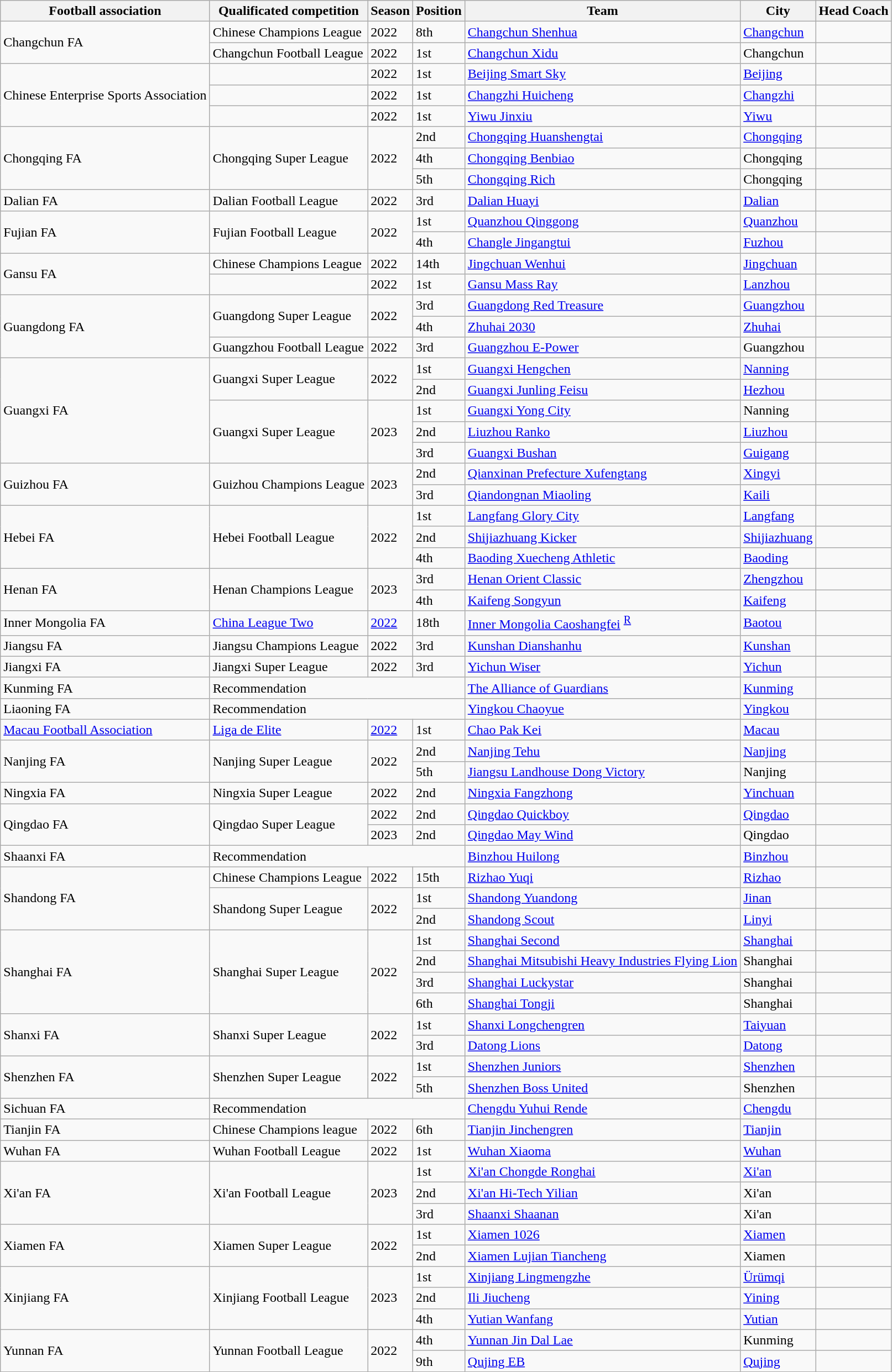<table class="wikitable sortable" style="font-size:100%">
<tr>
<th>Football association</th>
<th>Qualificated competition</th>
<th>Season</th>
<th>Position</th>
<th>Team</th>
<th>City</th>
<th>Head Coach</th>
</tr>
<tr>
<td rowspan="2">Changchun FA</td>
<td>Chinese Champions League</td>
<td>2022</td>
<td>8th</td>
<td><a href='#'>Changchun Shenhua</a></td>
<td><a href='#'>Changchun</a></td>
<td></td>
</tr>
<tr>
<td>Changchun Football League</td>
<td>2022</td>
<td>1st</td>
<td><a href='#'>Changchun Xidu</a></td>
<td>Changchun</td>
<td></td>
</tr>
<tr>
<td rowspan="3">Chinese Enterprise Sports Association</td>
<td></td>
<td>2022</td>
<td>1st</td>
<td><a href='#'>Beijing Smart Sky</a></td>
<td><a href='#'>Beijing</a></td>
<td></td>
</tr>
<tr>
<td></td>
<td>2022</td>
<td>1st</td>
<td><a href='#'>Changzhi Huicheng</a></td>
<td><a href='#'>Changzhi</a></td>
<td></td>
</tr>
<tr>
<td></td>
<td>2022</td>
<td>1st</td>
<td><a href='#'>Yiwu Jinxiu</a></td>
<td><a href='#'>Yiwu</a></td>
<td></td>
</tr>
<tr>
<td rowspan="3">Chongqing FA</td>
<td rowspan="3">Chongqing Super League</td>
<td rowspan="3">2022</td>
<td>2nd</td>
<td><a href='#'>Chongqing Huanshengtai</a></td>
<td><a href='#'>Chongqing</a></td>
<td></td>
</tr>
<tr>
<td>4th</td>
<td><a href='#'>Chongqing Benbiao</a></td>
<td>Chongqing</td>
<td></td>
</tr>
<tr>
<td>5th</td>
<td><a href='#'>Chongqing Rich</a></td>
<td>Chongqing</td>
<td></td>
</tr>
<tr>
<td>Dalian FA</td>
<td>Dalian Football League</td>
<td>2022</td>
<td>3rd</td>
<td><a href='#'>Dalian Huayi</a></td>
<td><a href='#'>Dalian</a></td>
<td></td>
</tr>
<tr>
<td rowspan="2">Fujian FA</td>
<td rowspan="2">Fujian Football League</td>
<td rowspan="2">2022</td>
<td>1st</td>
<td><a href='#'>Quanzhou Qinggong</a></td>
<td><a href='#'>Quanzhou</a></td>
<td></td>
</tr>
<tr>
<td>4th</td>
<td><a href='#'>Changle Jingangtui</a></td>
<td><a href='#'>Fuzhou</a></td>
<td></td>
</tr>
<tr>
<td rowspan="2">Gansu FA</td>
<td>Chinese Champions League</td>
<td>2022</td>
<td>14th</td>
<td><a href='#'>Jingchuan Wenhui</a></td>
<td><a href='#'>Jingchuan</a></td>
<td></td>
</tr>
<tr>
<td></td>
<td>2022</td>
<td>1st</td>
<td><a href='#'>Gansu Mass Ray</a></td>
<td><a href='#'>Lanzhou</a></td>
<td></td>
</tr>
<tr>
<td rowspan="3">Guangdong FA</td>
<td rowspan="2">Guangdong Super League</td>
<td rowspan="2">2022</td>
<td>3rd</td>
<td><a href='#'>Guangdong Red Treasure</a></td>
<td><a href='#'>Guangzhou</a></td>
<td></td>
</tr>
<tr>
<td>4th</td>
<td><a href='#'>Zhuhai 2030</a></td>
<td><a href='#'>Zhuhai</a></td>
<td></td>
</tr>
<tr>
<td>Guangzhou Football League</td>
<td>2022</td>
<td>3rd</td>
<td><a href='#'>Guangzhou E-Power</a></td>
<td>Guangzhou</td>
<td></td>
</tr>
<tr>
<td rowspan="5">Guangxi FA</td>
<td rowspan="2">Guangxi Super League</td>
<td rowspan="2">2022</td>
<td>1st</td>
<td><a href='#'>Guangxi Hengchen</a></td>
<td><a href='#'>Nanning</a></td>
<td></td>
</tr>
<tr>
<td>2nd</td>
<td><a href='#'>Guangxi Junling Feisu</a></td>
<td><a href='#'>Hezhou</a></td>
<td></td>
</tr>
<tr>
<td rowspan="3">Guangxi Super League</td>
<td rowspan="3">2023</td>
<td>1st</td>
<td><a href='#'>Guangxi Yong City</a></td>
<td>Nanning</td>
<td></td>
</tr>
<tr>
<td>2nd</td>
<td><a href='#'>Liuzhou Ranko</a></td>
<td><a href='#'>Liuzhou</a></td>
<td></td>
</tr>
<tr>
<td>3rd</td>
<td><a href='#'>Guangxi Bushan</a></td>
<td><a href='#'>Guigang</a></td>
<td></td>
</tr>
<tr>
<td rowspan="2">Guizhou FA</td>
<td rowspan="2">Guizhou Champions League</td>
<td rowspan="2">2023</td>
<td>2nd</td>
<td><a href='#'>Qianxinan Prefecture Xufengtang</a></td>
<td><a href='#'>Xingyi</a></td>
<td></td>
</tr>
<tr>
<td>3rd</td>
<td><a href='#'>Qiandongnan Miaoling</a></td>
<td><a href='#'>Kaili</a></td>
<td></td>
</tr>
<tr>
<td rowspan="3">Hebei FA</td>
<td rowspan="3">Hebei Football League</td>
<td rowspan="3">2022</td>
<td>1st</td>
<td><a href='#'>Langfang Glory City</a></td>
<td><a href='#'>Langfang</a></td>
<td></td>
</tr>
<tr>
<td>2nd</td>
<td><a href='#'>Shijiazhuang Kicker</a></td>
<td><a href='#'>Shijiazhuang</a></td>
<td></td>
</tr>
<tr>
<td>4th</td>
<td><a href='#'>Baoding Xuecheng Athletic</a></td>
<td><a href='#'>Baoding</a></td>
<td></td>
</tr>
<tr>
<td rowspan="2">Henan FA</td>
<td rowspan="2">Henan Champions League</td>
<td rowspan="2">2023</td>
<td>3rd</td>
<td><a href='#'>Henan Orient Classic</a></td>
<td><a href='#'>Zhengzhou</a></td>
<td></td>
</tr>
<tr>
<td>4th</td>
<td><a href='#'>Kaifeng Songyun</a></td>
<td><a href='#'>Kaifeng</a></td>
<td></td>
</tr>
<tr>
<td>Inner Mongolia FA</td>
<td><a href='#'>China League Two</a></td>
<td><a href='#'>2022</a></td>
<td>18th</td>
<td><a href='#'>Inner Mongolia Caoshangfei</a> <sup><a href='#'>R</a></sup></td>
<td><a href='#'>Baotou</a></td>
<td></td>
</tr>
<tr>
<td>Jiangsu FA</td>
<td>Jiangsu Champions League</td>
<td>2022</td>
<td>3rd</td>
<td><a href='#'>Kunshan Dianshanhu</a></td>
<td><a href='#'>Kunshan</a></td>
<td></td>
</tr>
<tr>
<td>Jiangxi FA</td>
<td>Jiangxi Super League</td>
<td>2022</td>
<td>3rd</td>
<td><a href='#'>Yichun Wiser</a></td>
<td><a href='#'>Yichun</a></td>
<td></td>
</tr>
<tr>
<td>Kunming FA</td>
<td colspan="3">Recommendation</td>
<td><a href='#'>The Alliance of Guardians</a></td>
<td><a href='#'>Kunming</a></td>
<td></td>
</tr>
<tr>
<td>Liaoning FA</td>
<td colspan="3">Recommendation</td>
<td><a href='#'>Yingkou Chaoyue</a></td>
<td><a href='#'>Yingkou</a></td>
<td></td>
</tr>
<tr>
<td><a href='#'>Macau Football Association</a></td>
<td><a href='#'>Liga de Elite</a></td>
<td><a href='#'>2022</a></td>
<td>1st</td>
<td> <a href='#'>Chao Pak Kei</a></td>
<td> <a href='#'>Macau</a></td>
<td></td>
</tr>
<tr>
<td rowspan="2">Nanjing FA</td>
<td rowspan="2">Nanjing Super League</td>
<td rowspan="2">2022</td>
<td>2nd</td>
<td><a href='#'>Nanjing Tehu</a></td>
<td><a href='#'>Nanjing</a></td>
<td></td>
</tr>
<tr>
<td>5th</td>
<td><a href='#'>Jiangsu Landhouse Dong Victory</a></td>
<td>Nanjing</td>
<td></td>
</tr>
<tr>
<td>Ningxia FA</td>
<td>Ningxia Super League</td>
<td>2022</td>
<td>2nd</td>
<td><a href='#'>Ningxia Fangzhong</a></td>
<td><a href='#'>Yinchuan</a></td>
<td></td>
</tr>
<tr>
<td rowspan="2">Qingdao FA</td>
<td rowspan="2">Qingdao Super League</td>
<td>2022</td>
<td>2nd</td>
<td><a href='#'>Qingdao Quickboy</a></td>
<td><a href='#'>Qingdao</a></td>
<td></td>
</tr>
<tr>
<td>2023</td>
<td>2nd</td>
<td><a href='#'>Qingdao May Wind</a></td>
<td>Qingdao</td>
<td></td>
</tr>
<tr>
<td>Shaanxi FA</td>
<td colspan="3">Recommendation</td>
<td><a href='#'>Binzhou Huilong</a></td>
<td><a href='#'>Binzhou</a></td>
<td></td>
</tr>
<tr>
<td rowspan="3">Shandong FA</td>
<td>Chinese Champions League</td>
<td>2022</td>
<td>15th</td>
<td><a href='#'>Rizhao Yuqi</a></td>
<td><a href='#'>Rizhao</a></td>
<td></td>
</tr>
<tr>
<td rowspan="2">Shandong Super League</td>
<td rowspan="2">2022</td>
<td>1st</td>
<td><a href='#'>Shandong Yuandong</a></td>
<td><a href='#'>Jinan</a></td>
<td></td>
</tr>
<tr>
<td>2nd</td>
<td><a href='#'>Shandong Scout</a></td>
<td><a href='#'>Linyi</a></td>
<td></td>
</tr>
<tr>
<td rowspan="4">Shanghai FA</td>
<td rowspan="4">Shanghai Super League</td>
<td rowspan="4">2022</td>
<td>1st</td>
<td><a href='#'>Shanghai Second</a></td>
<td><a href='#'>Shanghai</a></td>
<td></td>
</tr>
<tr>
<td>2nd</td>
<td><a href='#'>Shanghai Mitsubishi Heavy Industries Flying Lion</a></td>
<td>Shanghai</td>
<td></td>
</tr>
<tr>
<td>3rd</td>
<td><a href='#'>Shanghai Luckystar</a></td>
<td>Shanghai</td>
<td></td>
</tr>
<tr>
<td>6th</td>
<td><a href='#'>Shanghai Tongji</a></td>
<td>Shanghai</td>
<td></td>
</tr>
<tr>
<td rowspan="2">Shanxi FA</td>
<td rowspan="2">Shanxi Super League</td>
<td rowspan="2">2022</td>
<td>1st</td>
<td><a href='#'>Shanxi Longchengren</a></td>
<td><a href='#'>Taiyuan</a></td>
<td></td>
</tr>
<tr>
<td>3rd</td>
<td><a href='#'>Datong Lions</a></td>
<td><a href='#'>Datong</a></td>
<td></td>
</tr>
<tr>
<td rowspan="2">Shenzhen FA</td>
<td rowspan="2">Shenzhen Super League</td>
<td rowspan="2">2022</td>
<td>1st</td>
<td><a href='#'>Shenzhen Juniors</a></td>
<td><a href='#'>Shenzhen</a></td>
<td></td>
</tr>
<tr>
<td>5th</td>
<td><a href='#'>Shenzhen Boss United</a></td>
<td>Shenzhen</td>
<td></td>
</tr>
<tr>
<td>Sichuan FA</td>
<td colspan="3">Recommendation</td>
<td><a href='#'>Chengdu Yuhui Rende</a></td>
<td><a href='#'>Chengdu</a></td>
<td></td>
</tr>
<tr>
<td>Tianjin FA</td>
<td>Chinese Champions league</td>
<td>2022</td>
<td>6th</td>
<td><a href='#'>Tianjin Jinchengren</a></td>
<td><a href='#'>Tianjin</a></td>
<td></td>
</tr>
<tr>
<td>Wuhan FA</td>
<td>Wuhan Football League</td>
<td>2022</td>
<td>1st</td>
<td><a href='#'>Wuhan Xiaoma</a></td>
<td><a href='#'>Wuhan</a></td>
<td></td>
</tr>
<tr>
<td rowspan="3">Xi'an FA</td>
<td rowspan="3">Xi'an Football League</td>
<td rowspan="3">2023</td>
<td>1st</td>
<td><a href='#'>Xi'an Chongde Ronghai</a></td>
<td><a href='#'>Xi'an</a></td>
<td></td>
</tr>
<tr>
<td>2nd</td>
<td><a href='#'>Xi'an Hi-Tech Yilian</a></td>
<td>Xi'an</td>
<td></td>
</tr>
<tr>
<td>3rd</td>
<td><a href='#'>Shaanxi Shaanan</a></td>
<td>Xi'an</td>
<td></td>
</tr>
<tr>
<td rowspan="2">Xiamen FA</td>
<td rowspan="2">Xiamen Super League</td>
<td rowspan="2">2022</td>
<td>1st</td>
<td><a href='#'>Xiamen 1026</a></td>
<td><a href='#'>Xiamen</a></td>
<td></td>
</tr>
<tr>
<td>2nd</td>
<td><a href='#'>Xiamen Lujian Tiancheng</a></td>
<td>Xiamen</td>
<td></td>
</tr>
<tr>
<td rowspan="3">Xinjiang FA</td>
<td rowspan="3">Xinjiang Football League</td>
<td rowspan="3">2023</td>
<td>1st</td>
<td><a href='#'>Xinjiang Lingmengzhe</a></td>
<td><a href='#'>Ürümqi</a></td>
<td></td>
</tr>
<tr>
<td>2nd</td>
<td><a href='#'>Ili Jiucheng</a></td>
<td><a href='#'>Yining</a></td>
<td></td>
</tr>
<tr>
<td>4th</td>
<td><a href='#'>Yutian Wanfang</a></td>
<td><a href='#'>Yutian</a></td>
<td></td>
</tr>
<tr>
<td rowspan="2">Yunnan FA</td>
<td rowspan="2">Yunnan Football League</td>
<td rowspan="2">2022</td>
<td>4th</td>
<td><a href='#'>Yunnan Jin Dal Lae</a></td>
<td>Kunming</td>
<td></td>
</tr>
<tr>
<td>9th</td>
<td><a href='#'>Qujing EB</a></td>
<td><a href='#'>Qujing</a></td>
<td></td>
</tr>
</table>
